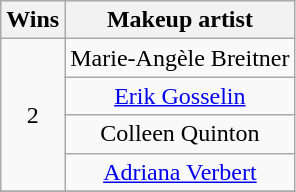<table class="wikitable" style="text-align:center;">
<tr>
<th scope="col" width="17">Wins</th>
<th scope="col" align="center">Makeup artist</th>
</tr>
<tr>
<td rowspan="4" style="text-align:center;">2</td>
<td>Marie-Angèle Breitner</td>
</tr>
<tr>
<td><a href='#'>Erik Gosselin</a></td>
</tr>
<tr>
<td>Colleen Quinton</td>
</tr>
<tr>
<td><a href='#'>Adriana Verbert</a></td>
</tr>
<tr>
</tr>
</table>
